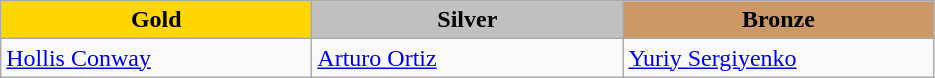<table class="wikitable" style="text-align:left">
<tr align="center">
<td width=200 bgcolor=gold><strong>Gold</strong></td>
<td width=200 bgcolor=silver><strong>Silver</strong></td>
<td width=200 bgcolor=CC9966><strong>Bronze</strong></td>
</tr>
<tr>
<td><a href='#'>Hollis Conway</a><br><em></em></td>
<td><a href='#'>Arturo Ortiz</a><br><em></em></td>
<td><a href='#'>Yuriy Sergiyenko</a><br><em></em></td>
</tr>
</table>
